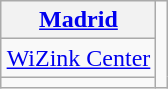<table class="wikitable" style="margin:1em auto; text-align:center">
<tr>
<th><a href='#'>Madrid</a></th>
<td rowspan=3></td>
</tr>
<tr>
<td><a href='#'>WiZink Center</a></td>
</tr>
<tr>
<td></td>
</tr>
</table>
